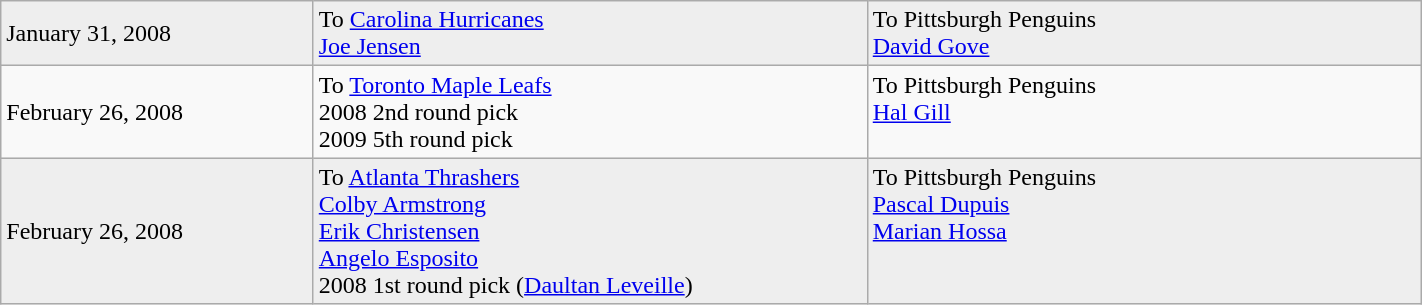<table class="wikitable" style="border:1px solid #999999; width:75%;">
<tr bgcolor="eeeeee">
<td style="width:22%;">January 31, 2008</td>
<td style="width:39%;" valign="top">To <a href='#'>Carolina Hurricanes</a><br><a href='#'>Joe Jensen</a></td>
<td style="width:39%;" valign="top">To Pittsburgh Penguins<br><a href='#'>David Gove</a></td>
</tr>
<tr>
<td style="width:22%;">February 26, 2008</td>
<td style="width:39%;" valign="top">To <a href='#'>Toronto Maple Leafs</a><br>2008 2nd round pick<br>2009 5th round pick</td>
<td style="width:39%;" valign="top">To Pittsburgh Penguins<br><a href='#'>Hal Gill</a></td>
</tr>
<tr bgcolor="eeeeee">
<td style="width:22%;">February 26, 2008</td>
<td style="width:39%;" valign="top">To <a href='#'>Atlanta Thrashers</a><br><a href='#'>Colby Armstrong</a><br><a href='#'>Erik Christensen</a><br><a href='#'>Angelo Esposito</a><br>2008 1st round pick (<a href='#'>Daultan Leveille</a>)</td>
<td style="width:39%;" valign="top">To Pittsburgh Penguins<br><a href='#'>Pascal Dupuis</a><br><a href='#'>Marian Hossa</a></td>
</tr>
</table>
